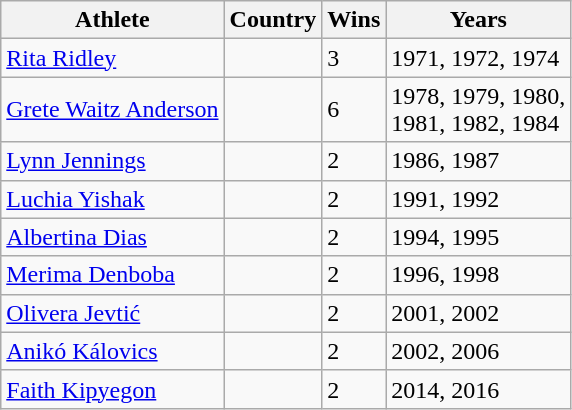<table class="wikitable sortable">
<tr>
<th>Athlete</th>
<th>Country</th>
<th>Wins</th>
<th>Years</th>
</tr>
<tr>
<td><a href='#'>Rita Ridley</a></td>
<td></td>
<td>3</td>
<td>1971, 1972, 1974</td>
</tr>
<tr>
<td><a href='#'>Grete Waitz Anderson</a></td>
<td></td>
<td>6</td>
<td>1978, 1979, 1980,<br>1981, 1982, 1984</td>
</tr>
<tr>
<td><a href='#'>Lynn Jennings</a></td>
<td></td>
<td>2</td>
<td>1986, 1987</td>
</tr>
<tr>
<td><a href='#'>Luchia Yishak</a></td>
<td></td>
<td>2</td>
<td>1991, 1992</td>
</tr>
<tr>
<td><a href='#'>Albertina Dias</a></td>
<td></td>
<td>2</td>
<td>1994, 1995</td>
</tr>
<tr>
<td><a href='#'>Merima Denboba</a></td>
<td></td>
<td>2</td>
<td>1996, 1998</td>
</tr>
<tr>
<td><a href='#'>Olivera Jevtić</a></td>
<td></td>
<td>2</td>
<td>2001, 2002</td>
</tr>
<tr>
<td><a href='#'>Anikó Kálovics</a></td>
<td></td>
<td>2</td>
<td>2002, 2006</td>
</tr>
<tr>
<td><a href='#'>Faith Kipyegon</a></td>
<td></td>
<td>2</td>
<td>2014, 2016</td>
</tr>
</table>
